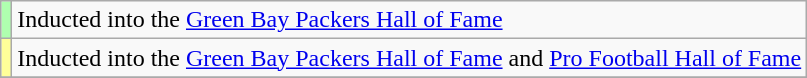<table class="wikitable plainrowheaders" border="1">
<tr>
<td bgcolor="#AFFFAF" align="center"><strong></strong></td>
<td colspan="5">Inducted into the <a href='#'>Green Bay Packers Hall of Fame</a></td>
</tr>
<tr>
<td bgcolor="#FFFF99" align="center"><strong></strong></td>
<td colspan="5">Inducted into the <a href='#'>Green Bay Packers Hall of Fame</a> and <a href='#'>Pro Football Hall of Fame</a></td>
</tr>
<tr>
</tr>
</table>
